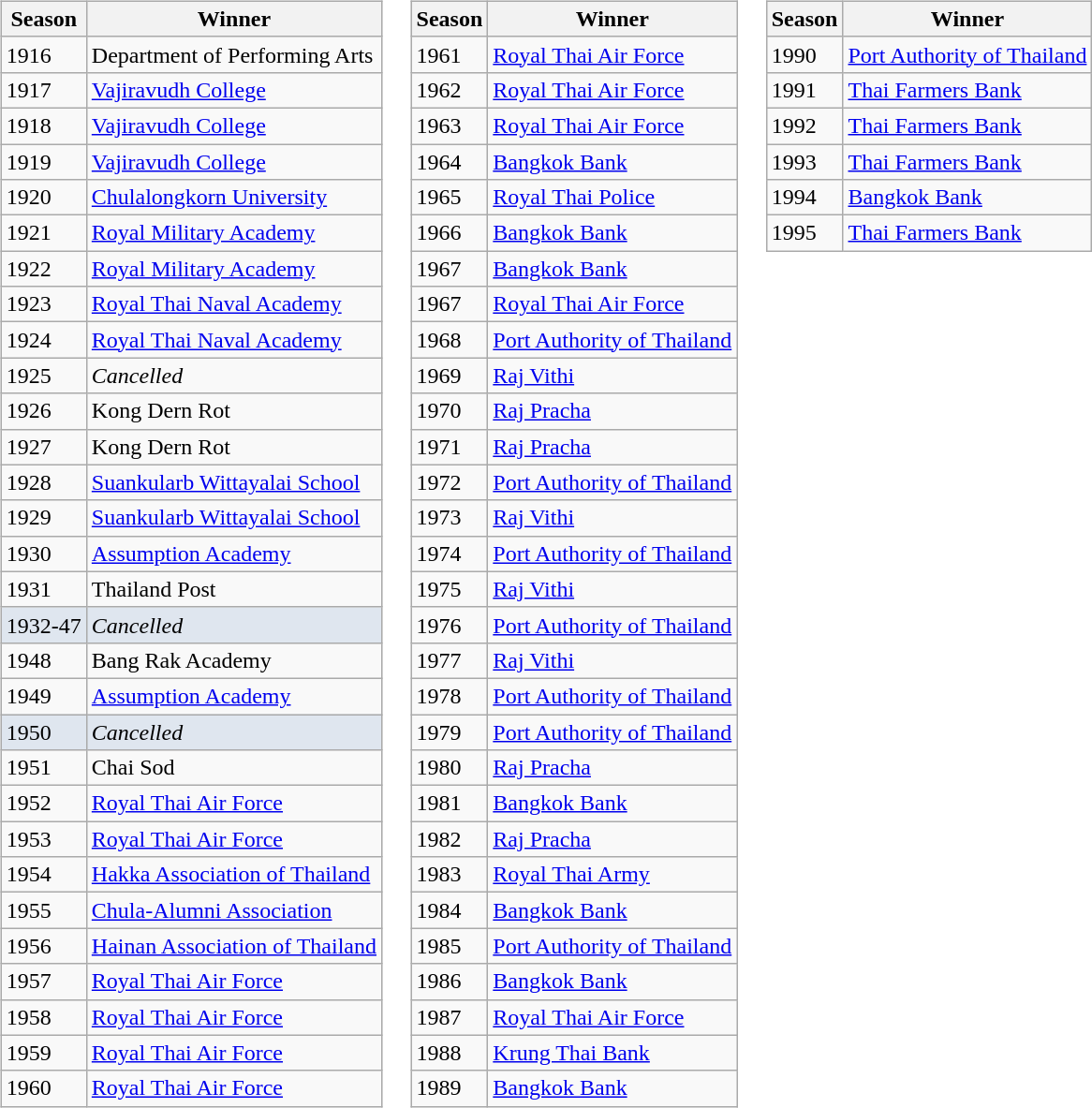<table>
<tr>
<td></td>
<td valign="top"><br><table class="wikitable">
<tr>
<th>Season</th>
<th>Winner</th>
</tr>
<tr>
<td>1916</td>
<td>Department of Performing Arts</td>
</tr>
<tr>
<td>1917</td>
<td><a href='#'>Vajiravudh College</a></td>
</tr>
<tr>
<td>1918</td>
<td><a href='#'>Vajiravudh College</a></td>
</tr>
<tr>
<td>1919</td>
<td><a href='#'>Vajiravudh College</a></td>
</tr>
<tr>
<td>1920</td>
<td><a href='#'>Chulalongkorn University</a></td>
</tr>
<tr>
<td>1921</td>
<td><a href='#'>Royal Military Academy</a></td>
</tr>
<tr>
<td>1922</td>
<td><a href='#'>Royal Military Academy</a></td>
</tr>
<tr>
<td>1923</td>
<td><a href='#'>Royal Thai Naval Academy</a></td>
</tr>
<tr>
<td>1924</td>
<td><a href='#'>Royal Thai Naval Academy</a></td>
</tr>
<tr>
<td>1925</td>
<td><em>Cancelled</em></td>
</tr>
<tr>
<td>1926</td>
<td>Kong Dern Rot</td>
</tr>
<tr>
<td>1927</td>
<td>Kong Dern Rot</td>
</tr>
<tr>
<td>1928</td>
<td><a href='#'>Suankularb Wittayalai School</a></td>
</tr>
<tr>
<td>1929</td>
<td><a href='#'>Suankularb Wittayalai School</a></td>
</tr>
<tr>
<td>1930</td>
<td><a href='#'>Assumption Academy</a></td>
</tr>
<tr>
<td>1931</td>
<td>Thailand Post</td>
</tr>
<tr style="background: #DFE6EF;">
<td>1932-47</td>
<td><em>Cancelled</em></td>
</tr>
<tr>
<td>1948</td>
<td>Bang Rak Academy</td>
</tr>
<tr>
<td>1949</td>
<td><a href='#'>Assumption Academy</a></td>
</tr>
<tr style="background: #DFE6EF;">
<td>1950</td>
<td><em>Cancelled</em></td>
</tr>
<tr>
<td>1951</td>
<td>Chai Sod</td>
</tr>
<tr>
<td>1952</td>
<td><a href='#'>Royal Thai Air Force</a></td>
</tr>
<tr>
<td>1953</td>
<td><a href='#'>Royal Thai Air Force</a></td>
</tr>
<tr>
<td>1954</td>
<td><a href='#'>Hakka Association of Thailand</a></td>
</tr>
<tr>
<td>1955</td>
<td><a href='#'>Chula-Alumni Association</a></td>
</tr>
<tr>
<td>1956</td>
<td><a href='#'>Hainan Association of Thailand</a></td>
</tr>
<tr>
<td>1957</td>
<td><a href='#'>Royal Thai Air Force</a></td>
</tr>
<tr>
<td>1958</td>
<td><a href='#'>Royal Thai Air Force</a></td>
</tr>
<tr>
<td>1959</td>
<td><a href='#'>Royal Thai Air Force</a></td>
</tr>
<tr>
<td>1960</td>
<td><a href='#'>Royal Thai Air Force</a></td>
</tr>
</table>
</td>
<td valign="top"><br><table class="wikitable">
<tr>
<th>Season</th>
<th>Winner</th>
</tr>
<tr>
<td>1961</td>
<td><a href='#'>Royal Thai Air Force</a></td>
</tr>
<tr>
<td>1962</td>
<td><a href='#'>Royal Thai Air Force</a></td>
</tr>
<tr>
<td>1963</td>
<td><a href='#'>Royal Thai Air Force</a></td>
</tr>
<tr>
<td>1964</td>
<td><a href='#'>Bangkok Bank</a></td>
</tr>
<tr>
<td>1965</td>
<td><a href='#'>Royal Thai Police</a></td>
</tr>
<tr>
<td>1966</td>
<td><a href='#'>Bangkok Bank</a></td>
</tr>
<tr>
<td>1967</td>
<td><a href='#'>Bangkok Bank</a></td>
</tr>
<tr>
<td>1967</td>
<td><a href='#'>Royal Thai Air Force</a></td>
</tr>
<tr>
<td>1968</td>
<td><a href='#'>Port Authority of Thailand</a></td>
</tr>
<tr>
<td>1969</td>
<td><a href='#'>Raj Vithi</a></td>
</tr>
<tr>
<td>1970</td>
<td><a href='#'>Raj Pracha</a></td>
</tr>
<tr>
<td>1971</td>
<td><a href='#'>Raj Pracha</a></td>
</tr>
<tr>
<td>1972</td>
<td><a href='#'>Port Authority of Thailand</a></td>
</tr>
<tr>
<td>1973</td>
<td><a href='#'>Raj Vithi</a></td>
</tr>
<tr>
<td>1974</td>
<td><a href='#'>Port Authority of Thailand</a></td>
</tr>
<tr>
<td>1975</td>
<td><a href='#'>Raj Vithi</a></td>
</tr>
<tr>
<td>1976</td>
<td><a href='#'>Port Authority of Thailand</a></td>
</tr>
<tr>
<td>1977</td>
<td><a href='#'>Raj Vithi</a></td>
</tr>
<tr>
<td>1978</td>
<td><a href='#'>Port Authority of Thailand</a></td>
</tr>
<tr>
<td>1979</td>
<td><a href='#'>Port Authority of Thailand</a></td>
</tr>
<tr>
<td>1980</td>
<td><a href='#'>Raj Pracha</a></td>
</tr>
<tr>
<td>1981</td>
<td><a href='#'>Bangkok Bank</a></td>
</tr>
<tr>
<td>1982</td>
<td><a href='#'>Raj Pracha</a></td>
</tr>
<tr>
<td>1983</td>
<td><a href='#'>Royal Thai Army</a></td>
</tr>
<tr>
<td>1984</td>
<td><a href='#'>Bangkok Bank</a></td>
</tr>
<tr>
<td>1985</td>
<td><a href='#'>Port Authority of Thailand</a></td>
</tr>
<tr>
<td>1986</td>
<td><a href='#'>Bangkok Bank</a></td>
</tr>
<tr>
<td>1987</td>
<td><a href='#'>Royal Thai Air Force</a></td>
</tr>
<tr>
<td>1988</td>
<td><a href='#'>Krung Thai Bank</a></td>
</tr>
<tr>
<td>1989</td>
<td><a href='#'>Bangkok Bank</a></td>
</tr>
</table>
</td>
<td valign="top"><br><table class="wikitable">
<tr>
<th>Season</th>
<th>Winner</th>
</tr>
<tr>
<td>1990</td>
<td><a href='#'>Port Authority of Thailand</a></td>
</tr>
<tr>
<td>1991</td>
<td><a href='#'>Thai Farmers Bank</a></td>
</tr>
<tr>
<td>1992</td>
<td><a href='#'>Thai Farmers Bank</a></td>
</tr>
<tr>
<td>1993</td>
<td><a href='#'>Thai Farmers Bank</a></td>
</tr>
<tr>
<td>1994</td>
<td><a href='#'>Bangkok Bank</a></td>
</tr>
<tr>
<td>1995</td>
<td><a href='#'>Thai Farmers Bank</a></td>
</tr>
</table>
</td>
</tr>
</table>
